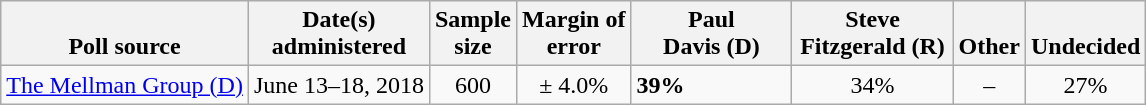<table class="wikitable">
<tr valign= bottom>
<th>Poll source</th>
<th>Date(s)<br>administered</th>
<th>Sample<br>size</th>
<th>Margin of<br>error</th>
<th style="width:100px;">Paul<br>Davis (D)</th>
<th style="width:100px;">Steve<br>Fitzgerald (R)</th>
<th>Other</th>
<th>Undecided</th>
</tr>
<tr>
<td><a href='#'>The Mellman Group (D)</a></td>
<td align=center>June 13–18, 2018</td>
<td align=center>600</td>
<td align=center>± 4.0%</td>
<td><strong>39%</strong></td>
<td align=center>34%</td>
<td align=center>–</td>
<td align=center>27%</td>
</tr>
</table>
